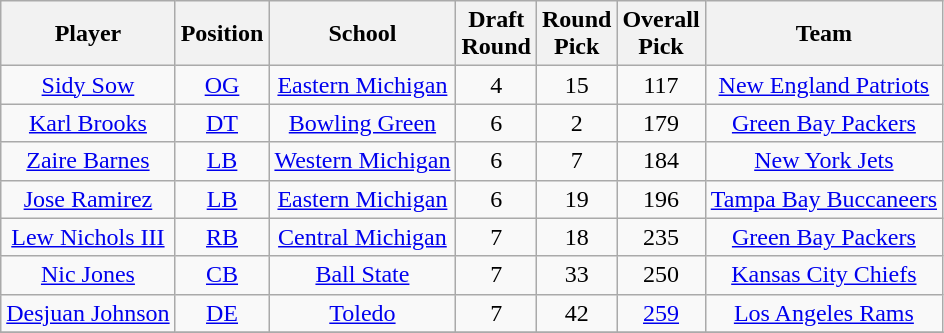<table class="wikitable sortable" border="1" style="text-align: center;">
<tr>
<th>Player</th>
<th>Position</th>
<th>School</th>
<th>Draft<br>Round</th>
<th>Round<br>Pick</th>
<th>Overall<br>Pick</th>
<th>Team</th>
</tr>
<tr>
<td><a href='#'>Sidy Sow</a></td>
<td><a href='#'>OG</a></td>
<td><a href='#'>Eastern Michigan</a></td>
<td>4</td>
<td>15</td>
<td>117</td>
<td><a href='#'>New England Patriots</a></td>
</tr>
<tr>
<td><a href='#'>Karl Brooks</a></td>
<td><a href='#'>DT</a></td>
<td><a href='#'>Bowling Green</a></td>
<td>6</td>
<td>2</td>
<td>179</td>
<td><a href='#'>Green Bay Packers</a></td>
</tr>
<tr>
<td><a href='#'>Zaire Barnes</a></td>
<td><a href='#'>LB</a></td>
<td><a href='#'>Western Michigan</a></td>
<td>6</td>
<td>7</td>
<td>184</td>
<td><a href='#'>New York Jets</a></td>
</tr>
<tr>
<td><a href='#'>Jose Ramirez</a></td>
<td><a href='#'>LB</a></td>
<td><a href='#'>Eastern Michigan</a></td>
<td>6</td>
<td>19</td>
<td>196</td>
<td><a href='#'>Tampa Bay Buccaneers</a></td>
</tr>
<tr>
<td><a href='#'>Lew Nichols III</a></td>
<td><a href='#'>RB</a></td>
<td><a href='#'>Central Michigan</a></td>
<td>7</td>
<td>18</td>
<td>235</td>
<td><a href='#'>Green Bay Packers</a></td>
</tr>
<tr>
<td><a href='#'>Nic Jones</a></td>
<td><a href='#'>CB</a></td>
<td><a href='#'>Ball State</a></td>
<td>7</td>
<td>33</td>
<td>250</td>
<td><a href='#'>Kansas City Chiefs</a></td>
</tr>
<tr>
<td><a href='#'>Desjuan Johnson</a></td>
<td><a href='#'>DE</a></td>
<td><a href='#'>Toledo</a></td>
<td>7</td>
<td>42</td>
<td><a href='#'>259</a></td>
<td><a href='#'>Los Angeles Rams</a></td>
</tr>
<tr>
</tr>
</table>
